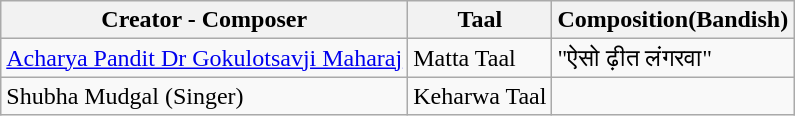<table class="wikitable">
<tr>
<th>Creator - Composer</th>
<th>Taal</th>
<th>Composition(Bandish)</th>
</tr>
<tr>
<td><a href='#'>Acharya Pandit Dr Gokulotsavji Maharaj</a></td>
<td>Matta Taal</td>
<td>"ऐसो ढ़ीत लंगरवा"</td>
</tr>
<tr>
<td>Shubha Mudgal (Singer)</td>
<td>Keharwa Taal</td>
<td></td>
</tr>
</table>
